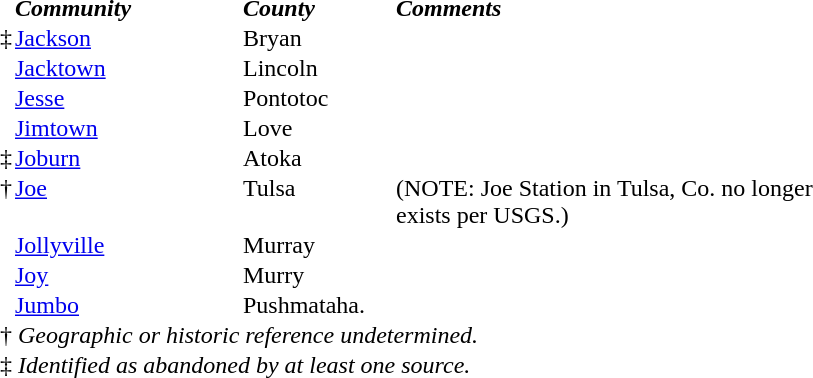<table border="0" cellpadding="0">
<tr>
<td></td>
<td width="150px"><strong><em>Community</em></strong></td>
<td width="100px"><strong><em>County</em></strong></td>
<td width="300px"><strong><em>Comments</em></strong></td>
</tr>
<tr>
<td>‡</td>
<td><a href='#'>Jackson</a></td>
<td>Bryan</td>
<td></td>
</tr>
<tr>
<td></td>
<td><a href='#'>Jacktown</a></td>
<td>Lincoln</td>
<td></td>
</tr>
<tr>
<td></td>
<td><a href='#'>Jesse</a></td>
<td>Pontotoc</td>
<td></td>
</tr>
<tr>
<td></td>
<td><a href='#'>Jimtown</a></td>
<td>Love</td>
<td></td>
</tr>
<tr>
<td>‡</td>
<td><a href='#'>Joburn</a></td>
<td>Atoka</td>
<td></td>
</tr>
<tr valign="top">
<td>†</td>
<td><a href='#'>Joe</a></td>
<td>Tulsa</td>
<td>(NOTE: Joe Station in Tulsa, Co. no longer exists per USGS.)</td>
</tr>
<tr>
<td></td>
<td><a href='#'>Jollyville</a></td>
<td>Murray</td>
<td></td>
</tr>
<tr>
<td></td>
<td><a href='#'>Joy</a></td>
<td>Murry</td>
<td></td>
</tr>
<tr>
<td></td>
<td><a href='#'>Jumbo</a></td>
<td>Pushmataha.</td>
</tr>
<tr>
<td colspan="4">† <em>Geographic or historic reference undetermined.</em></td>
</tr>
<tr>
<td colspan="4">‡ <em>Identified as abandoned by at least one source.</em></td>
</tr>
</table>
